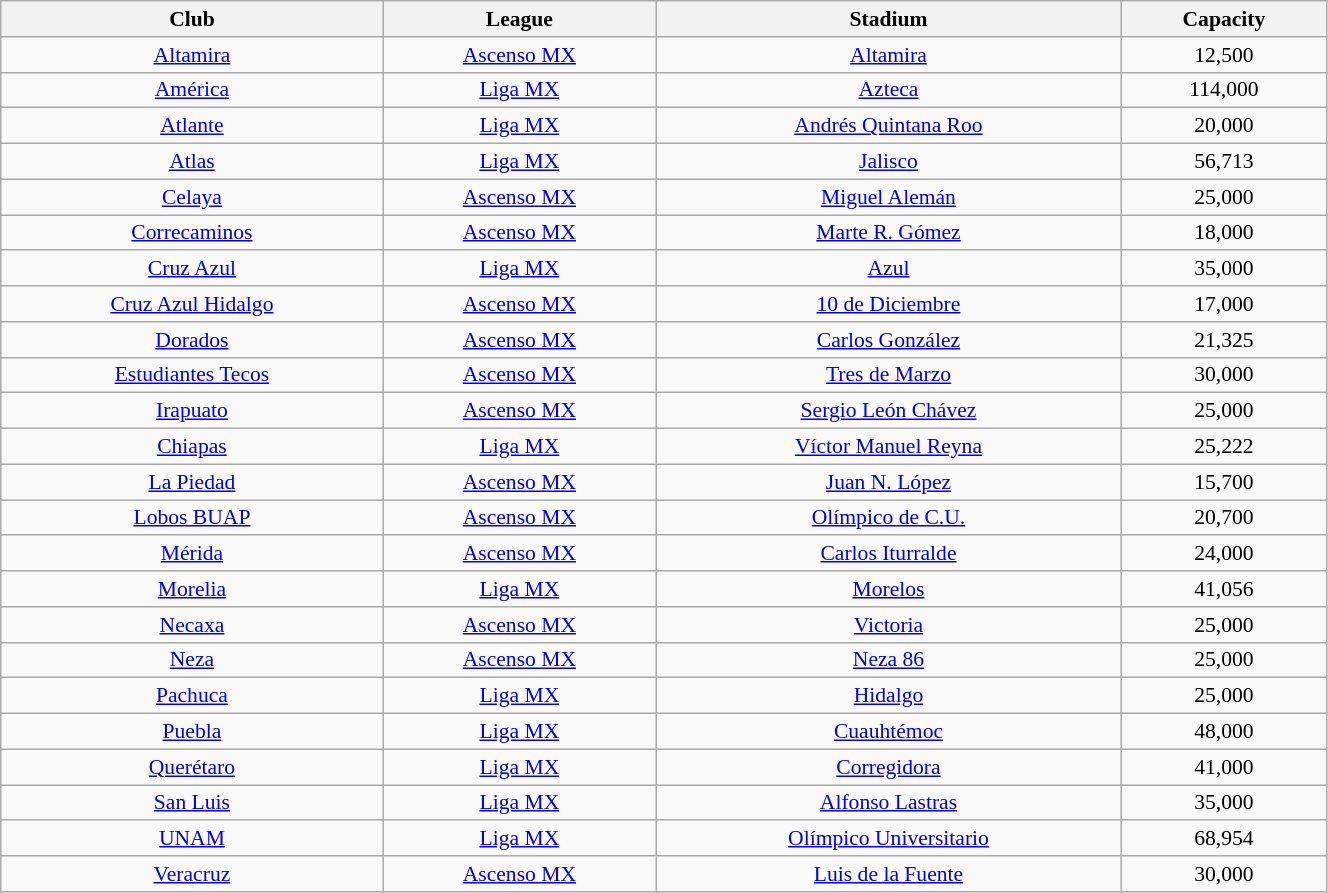<table class="wikitable sortable" width=70% style="text-align:center; font-size:90%">
<tr>
<th align="center">Club</th>
<th align="center">League</th>
<th align="center">Stadium</th>
<th align="center">Capacity</th>
</tr>
<tr>
<td><a href='#'>Altamira</a></td>
<td><a href='#'>Ascenso MX</a></td>
<td><a href='#'>Altamira</a></td>
<td>12,500</td>
</tr>
<tr>
<td><a href='#'>América</a></td>
<td><a href='#'>Liga MX</a></td>
<td><a href='#'>Azteca</a></td>
<td>114,000</td>
</tr>
<tr>
<td><a href='#'>Atlante</a></td>
<td><a href='#'>Liga MX</a></td>
<td><a href='#'>Andrés Quintana Roo</a></td>
<td>20,000</td>
</tr>
<tr>
<td><a href='#'>Atlas</a></td>
<td><a href='#'>Liga MX</a></td>
<td><a href='#'>Jalisco</a></td>
<td>56,713</td>
</tr>
<tr>
<td><a href='#'>Celaya</a></td>
<td><a href='#'>Ascenso MX</a></td>
<td><a href='#'>Miguel Alemán</a></td>
<td>25,000</td>
</tr>
<tr>
<td><a href='#'>Correcaminos</a></td>
<td><a href='#'>Ascenso MX</a></td>
<td><a href='#'>Marte R. Gómez</a></td>
<td>18,000</td>
</tr>
<tr>
<td><a href='#'>Cruz Azul</a></td>
<td><a href='#'>Liga MX</a></td>
<td><a href='#'>Azul</a></td>
<td>35,000</td>
</tr>
<tr>
<td><a href='#'>Cruz Azul Hidalgo</a></td>
<td><a href='#'>Ascenso MX</a></td>
<td><a href='#'>10 de Diciembre</a></td>
<td>17,000</td>
</tr>
<tr>
<td><a href='#'>Dorados</a></td>
<td><a href='#'>Ascenso MX</a></td>
<td><a href='#'>Carlos González</a></td>
<td>21,325</td>
</tr>
<tr>
<td><a href='#'>Estudiantes Tecos</a></td>
<td><a href='#'>Ascenso MX</a></td>
<td><a href='#'>Tres de Marzo</a></td>
<td>30,000</td>
</tr>
<tr>
<td><a href='#'>Irapuato</a></td>
<td><a href='#'>Ascenso MX</a></td>
<td><a href='#'>Sergio León Chávez</a></td>
<td>25,000</td>
</tr>
<tr>
<td><a href='#'>Chiapas</a></td>
<td><a href='#'>Liga MX</a></td>
<td><a href='#'>Víctor Manuel Reyna</a></td>
<td>25,222</td>
</tr>
<tr>
<td><a href='#'>La Piedad</a></td>
<td><a href='#'>Ascenso MX</a></td>
<td><a href='#'>Juan N. López</a></td>
<td>15,700</td>
</tr>
<tr>
<td><a href='#'>Lobos BUAP</a></td>
<td><a href='#'>Ascenso MX</a></td>
<td><a href='#'>Olímpico de C.U.</a></td>
<td>20,700</td>
</tr>
<tr>
<td><a href='#'>Mérida</a></td>
<td><a href='#'>Ascenso MX</a></td>
<td><a href='#'>Carlos Iturralde</a></td>
<td>24,000</td>
</tr>
<tr>
<td><a href='#'>Morelia</a></td>
<td><a href='#'>Liga MX</a></td>
<td><a href='#'>Morelos</a></td>
<td>41,056</td>
</tr>
<tr>
<td><a href='#'>Necaxa</a></td>
<td><a href='#'>Ascenso MX</a></td>
<td><a href='#'>Victoria</a></td>
<td>25,000</td>
</tr>
<tr>
<td><a href='#'>Neza</a></td>
<td><a href='#'>Ascenso MX</a></td>
<td><a href='#'>Neza 86</a></td>
<td>25,000</td>
</tr>
<tr>
<td><a href='#'>Pachuca</a></td>
<td><a href='#'>Liga MX</a></td>
<td><a href='#'>Hidalgo</a></td>
<td>25,000</td>
</tr>
<tr>
<td><a href='#'>Puebla</a></td>
<td><a href='#'>Liga MX</a></td>
<td><a href='#'>Cuauhtémoc</a></td>
<td>48,000</td>
</tr>
<tr>
<td><a href='#'>Querétaro</a></td>
<td><a href='#'>Liga MX</a></td>
<td><a href='#'>Corregidora</a></td>
<td>41,000</td>
</tr>
<tr>
<td><a href='#'>San Luis</a></td>
<td><a href='#'>Liga MX</a></td>
<td><a href='#'>Alfonso Lastras</a></td>
<td>35,000</td>
</tr>
<tr>
<td><a href='#'>UNAM</a></td>
<td><a href='#'>Liga MX</a></td>
<td><a href='#'>Olímpico Universitario</a></td>
<td>68,954</td>
</tr>
<tr>
<td><a href='#'>Veracruz</a></td>
<td><a href='#'>Ascenso MX</a></td>
<td><a href='#'>Luis de la Fuente</a></td>
<td>30,000</td>
</tr>
</table>
